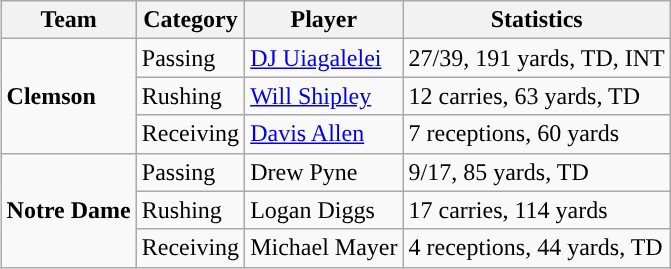<table class="wikitable" style="float: right;">
<tr>
<th>Team</th>
<th>Category</th>
<th>Player</th>
<th>Statistics</th>
</tr>
<tr>
<td rowspan=3><strong>Clemson</strong></td>
<td>Passing</td>
<td><a href='#'>DJ Uiagalelei</a></td>
<td>27/39, 191 yards, TD, INT</td>
</tr>
<tr>
<td>Rushing</td>
<td><a href='#'>Will Shipley</a></td>
<td>12 carries, 63 yards, TD</td>
</tr>
<tr>
<td>Receiving</td>
<td><a href='#'>Davis Allen</a></td>
<td>7 receptions, 60 yards</td>
</tr>
<tr>
<td rowspan=3><strong>Notre Dame</strong></td>
<td>Passing</td>
<td>Drew Pyne</td>
<td>9/17, 85 yards, TD</td>
</tr>
<tr>
<td>Rushing</td>
<td>Logan Diggs</td>
<td>17 carries, 114 yards</td>
</tr>
<tr>
<td>Receiving</td>
<td>Michael Mayer</td>
<td>4 receptions, 44 yards, TD</td>
</tr>
</table>
